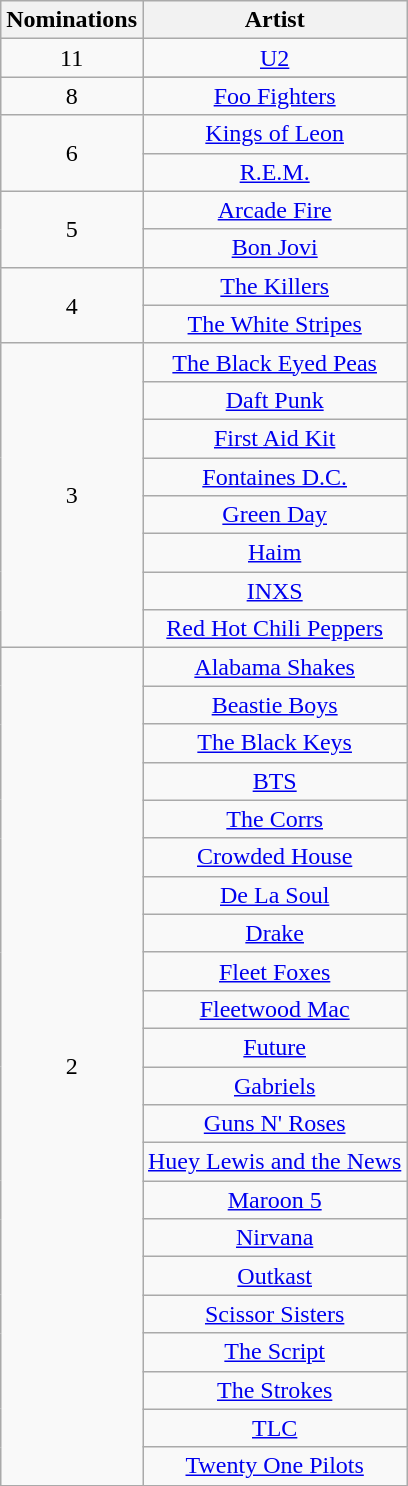<table class="wikitable" rowspan="2" style="text-align:center;">
<tr>
<th scope="col" style="width:55px;">Nominations</th>
<th scope="col" style="text-align:center;">Artist</th>
</tr>
<tr>
<td>11</td>
<td><a href='#'>U2</a></td>
</tr>
<tr>
<td rowspan="2">8</td>
</tr>
<tr>
<td><a href='#'>Foo Fighters</a></td>
</tr>
<tr>
<td rowspan="2">6</td>
<td><a href='#'>Kings of Leon</a></td>
</tr>
<tr>
<td><a href='#'>R.E.M.</a></td>
</tr>
<tr>
<td rowspan="2">5</td>
<td><a href='#'>Arcade Fire</a></td>
</tr>
<tr>
<td><a href='#'>Bon Jovi</a></td>
</tr>
<tr>
<td rowspan="2">4</td>
<td><a href='#'>The Killers</a></td>
</tr>
<tr>
<td><a href='#'>The White Stripes</a></td>
</tr>
<tr>
<td rowspan="8">3</td>
<td><a href='#'>The Black Eyed Peas</a></td>
</tr>
<tr>
<td><a href='#'>Daft Punk</a></td>
</tr>
<tr>
<td><a href='#'>First Aid Kit</a></td>
</tr>
<tr>
<td><a href='#'>Fontaines D.C.</a></td>
</tr>
<tr>
<td><a href='#'>Green Day</a></td>
</tr>
<tr>
<td><a href='#'>Haim</a></td>
</tr>
<tr>
<td><a href='#'>INXS</a></td>
</tr>
<tr>
<td><a href='#'>Red Hot Chili Peppers</a></td>
</tr>
<tr>
<td rowspan="22">2</td>
<td><a href='#'>Alabama Shakes</a></td>
</tr>
<tr>
<td><a href='#'>Beastie Boys</a></td>
</tr>
<tr>
<td><a href='#'>The Black Keys</a></td>
</tr>
<tr>
<td><a href='#'>BTS</a></td>
</tr>
<tr>
<td><a href='#'>The Corrs</a></td>
</tr>
<tr>
<td><a href='#'>Crowded House</a></td>
</tr>
<tr>
<td><a href='#'>De La Soul</a></td>
</tr>
<tr>
<td><a href='#'>Drake</a></td>
</tr>
<tr>
<td><a href='#'>Fleet Foxes</a></td>
</tr>
<tr>
<td><a href='#'>Fleetwood Mac</a></td>
</tr>
<tr>
<td><a href='#'>Future</a></td>
</tr>
<tr>
<td><a href='#'>Gabriels</a></td>
</tr>
<tr>
<td><a href='#'>Guns N' Roses</a></td>
</tr>
<tr>
<td><a href='#'>Huey Lewis and the News</a></td>
</tr>
<tr>
<td><a href='#'>Maroon 5</a></td>
</tr>
<tr>
<td><a href='#'>Nirvana</a></td>
</tr>
<tr>
<td><a href='#'>Outkast</a></td>
</tr>
<tr>
<td><a href='#'>Scissor Sisters</a></td>
</tr>
<tr>
<td><a href='#'>The Script</a></td>
</tr>
<tr>
<td><a href='#'>The Strokes</a></td>
</tr>
<tr>
<td><a href='#'>TLC</a></td>
</tr>
<tr>
<td><a href='#'>Twenty One Pilots</a></td>
</tr>
</table>
